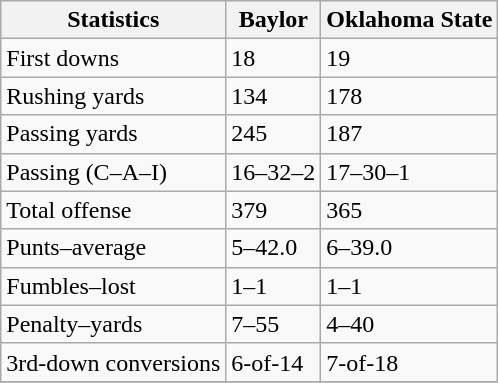<table class="wikitable">
<tr>
<th>Statistics</th>
<th>Baylor</th>
<th>Oklahoma State</th>
</tr>
<tr>
<td>First downs</td>
<td>18</td>
<td>19</td>
</tr>
<tr>
<td>Rushing yards</td>
<td>134</td>
<td>178</td>
</tr>
<tr>
<td>Passing yards</td>
<td>245</td>
<td>187</td>
</tr>
<tr>
<td>Passing (C–A–I)</td>
<td>16–32–2</td>
<td>17–30–1</td>
</tr>
<tr>
<td>Total offense</td>
<td>379</td>
<td>365</td>
</tr>
<tr>
<td>Punts–average</td>
<td>5–42.0</td>
<td>6–39.0</td>
</tr>
<tr>
<td>Fumbles–lost</td>
<td>1–1</td>
<td>1–1</td>
</tr>
<tr>
<td>Penalty–yards</td>
<td>7–55</td>
<td>4–40</td>
</tr>
<tr>
<td>3rd-down conversions</td>
<td>6-of-14</td>
<td>7-of-18</td>
</tr>
<tr>
</tr>
</table>
